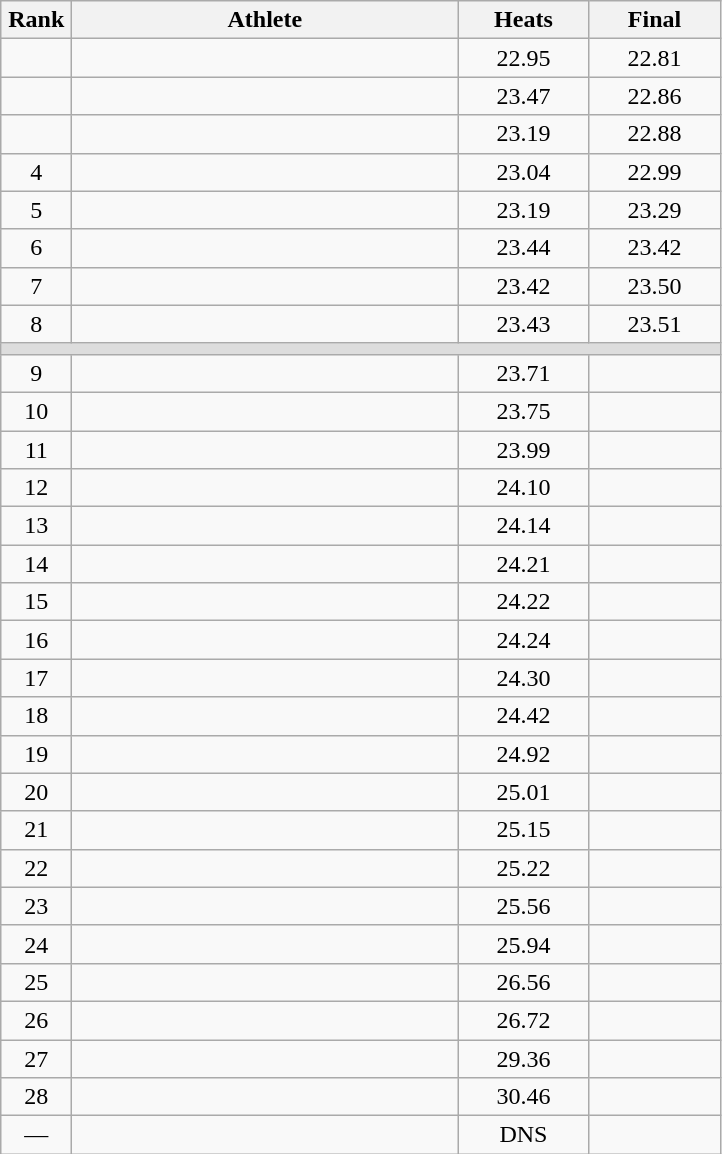<table class=wikitable style="text-align:center">
<tr>
<th width=40>Rank</th>
<th width=250>Athlete</th>
<th width=80>Heats</th>
<th width=80>Final</th>
</tr>
<tr>
<td></td>
<td align=left></td>
<td>22.95</td>
<td>22.81</td>
</tr>
<tr>
<td></td>
<td align=left></td>
<td>23.47</td>
<td>22.86</td>
</tr>
<tr>
<td></td>
<td align=left></td>
<td>23.19</td>
<td>22.88</td>
</tr>
<tr>
<td>4</td>
<td align=left></td>
<td>23.04</td>
<td>22.99</td>
</tr>
<tr>
<td>5</td>
<td align=left></td>
<td>23.19</td>
<td>23.29</td>
</tr>
<tr>
<td>6</td>
<td align=left></td>
<td>23.44</td>
<td>23.42</td>
</tr>
<tr>
<td>7</td>
<td align=left></td>
<td>23.42</td>
<td>23.50</td>
</tr>
<tr>
<td>8</td>
<td align=left></td>
<td>23.43</td>
<td>23.51</td>
</tr>
<tr bgcolor=#DDDDDD>
<td colspan=4></td>
</tr>
<tr>
<td>9</td>
<td align=left></td>
<td>23.71</td>
<td></td>
</tr>
<tr>
<td>10</td>
<td align=left></td>
<td>23.75</td>
<td></td>
</tr>
<tr>
<td>11</td>
<td align=left></td>
<td>23.99</td>
<td></td>
</tr>
<tr>
<td>12</td>
<td align=left></td>
<td>24.10</td>
<td></td>
</tr>
<tr>
<td>13</td>
<td align=left></td>
<td>24.14</td>
<td></td>
</tr>
<tr>
<td>14</td>
<td align=left></td>
<td>24.21</td>
<td></td>
</tr>
<tr>
<td>15</td>
<td align=left></td>
<td>24.22</td>
<td></td>
</tr>
<tr>
<td>16</td>
<td align=left></td>
<td>24.24</td>
<td></td>
</tr>
<tr>
<td>17</td>
<td align=left></td>
<td>24.30</td>
<td></td>
</tr>
<tr>
<td>18</td>
<td align=left></td>
<td>24.42</td>
<td></td>
</tr>
<tr>
<td>19</td>
<td align=left></td>
<td>24.92</td>
<td></td>
</tr>
<tr>
<td>20</td>
<td align=left></td>
<td>25.01</td>
<td></td>
</tr>
<tr>
<td>21</td>
<td align=left></td>
<td>25.15</td>
<td></td>
</tr>
<tr>
<td>22</td>
<td align=left></td>
<td>25.22</td>
<td></td>
</tr>
<tr>
<td>23</td>
<td align=left></td>
<td>25.56</td>
<td></td>
</tr>
<tr>
<td>24</td>
<td align=left></td>
<td>25.94</td>
<td></td>
</tr>
<tr>
<td>25</td>
<td align=left></td>
<td>26.56</td>
<td></td>
</tr>
<tr>
<td>26</td>
<td align=left></td>
<td>26.72</td>
<td></td>
</tr>
<tr>
<td>27</td>
<td align=left></td>
<td>29.36</td>
<td></td>
</tr>
<tr>
<td>28</td>
<td align=left></td>
<td>30.46</td>
<td></td>
</tr>
<tr>
<td>—</td>
<td align=left></td>
<td>DNS</td>
<td></td>
</tr>
</table>
